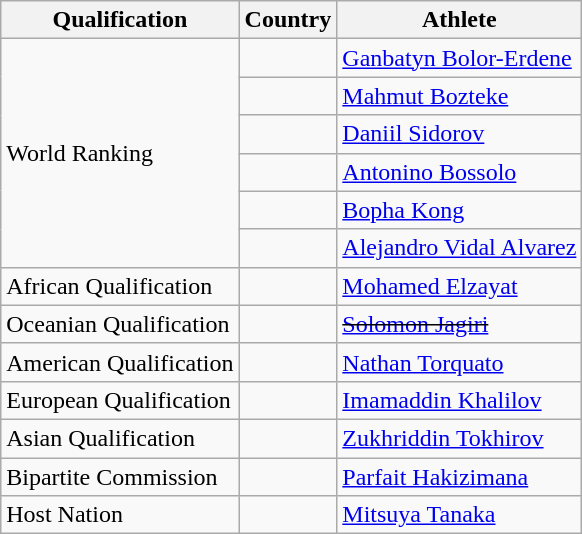<table class="wikitable">
<tr>
<th>Qualification</th>
<th>Country</th>
<th>Athlete</th>
</tr>
<tr>
<td rowspan="6">World Ranking</td>
<td></td>
<td><a href='#'>Ganbatyn Bolor-Erdene</a></td>
</tr>
<tr>
<td></td>
<td><a href='#'>Mahmut Bozteke</a></td>
</tr>
<tr>
<td></td>
<td><a href='#'>Daniil Sidorov</a></td>
</tr>
<tr>
<td></td>
<td><a href='#'>Antonino Bossolo</a></td>
</tr>
<tr>
<td></td>
<td><a href='#'>Bopha Kong</a></td>
</tr>
<tr>
<td></td>
<td><a href='#'>Alejandro Vidal Alvarez</a></td>
</tr>
<tr>
<td>African Qualification</td>
<td></td>
<td><a href='#'>Mohamed Elzayat</a></td>
</tr>
<tr>
<td>Oceanian Qualification</td>
<td><s></s></td>
<td><s><a href='#'>Solomon Jagiri</a></s></td>
</tr>
<tr>
<td>American Qualification</td>
<td></td>
<td><a href='#'>Nathan Torquato</a></td>
</tr>
<tr>
<td>European Qualification</td>
<td></td>
<td><a href='#'>Imamaddin Khalilov</a></td>
</tr>
<tr>
<td>Asian Qualification</td>
<td></td>
<td><a href='#'>Zukhriddin Tokhirov</a></td>
</tr>
<tr>
<td>Bipartite Commission</td>
<td></td>
<td><a href='#'>Parfait Hakizimana</a></td>
</tr>
<tr>
<td>Host Nation</td>
<td></td>
<td><a href='#'>Mitsuya Tanaka</a></td>
</tr>
</table>
